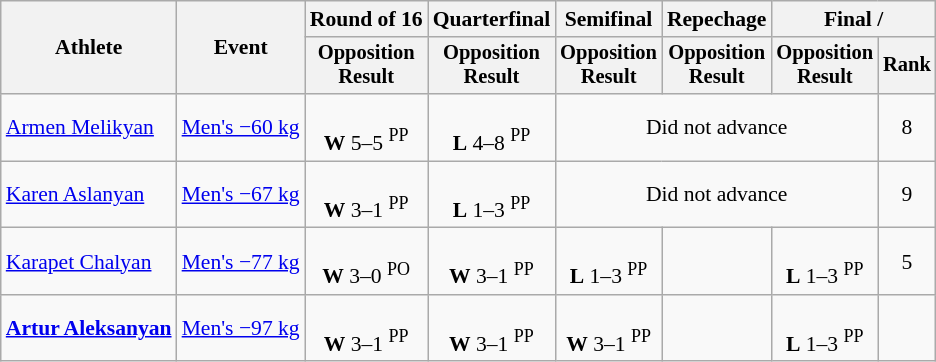<table class="wikitable" style="font-size:90%">
<tr>
<th rowspan=2>Athlete</th>
<th rowspan=2>Event</th>
<th>Round of 16</th>
<th>Quarterfinal</th>
<th>Semifinal</th>
<th>Repechage</th>
<th colspan=2>Final / </th>
</tr>
<tr style="font-size: 95%">
<th>Opposition<br>Result</th>
<th>Opposition<br>Result</th>
<th>Opposition<br>Result</th>
<th>Opposition<br>Result</th>
<th>Opposition<br>Result</th>
<th>Rank</th>
</tr>
<tr align=center>
<td align=left><a href='#'>Armen Melikyan</a></td>
<td align=left><a href='#'>Men's −60 kg</a></td>
<td><br><strong>W</strong> 5–5 <sup>PP</sup></td>
<td><br><strong>L</strong> 4–8 <sup>PP</sup></td>
<td colspan=3>Did not advance</td>
<td>8</td>
</tr>
<tr align=center>
<td align=left><a href='#'>Karen Aslanyan</a></td>
<td align=left><a href='#'>Men's −67 kg</a></td>
<td><br><strong>W</strong> 3–1 <sup>PP</sup></td>
<td><br><strong>L</strong> 1–3 <sup>PP</sup></td>
<td colspan=3>Did not advance</td>
<td>9</td>
</tr>
<tr align=center>
<td align=left><a href='#'>Karapet Chalyan</a></td>
<td align=left><a href='#'>Men's −77 kg</a></td>
<td><br><strong>W</strong> 3–0 <sup>PO</sup></td>
<td><br><strong>W</strong> 3–1 <sup>PP</sup></td>
<td><br><strong>L</strong> 1–3 <sup>PP</sup></td>
<td></td>
<td><br><strong>L</strong> 1–3 <sup>PP</sup></td>
<td>5</td>
</tr>
<tr align=center>
<td align=left><strong><a href='#'>Artur Aleksanyan</a></strong></td>
<td align=left><a href='#'>Men's −97 kg</a></td>
<td><br><strong>W</strong> 3–1 <sup>PP</sup></td>
<td><br><strong>W</strong> 3–1 <sup>PP</sup></td>
<td><br><strong>W</strong> 3–1 <sup>PP</sup></td>
<td></td>
<td><br><strong>L</strong> 1–3 <sup>PP</sup></td>
<td></td>
</tr>
</table>
